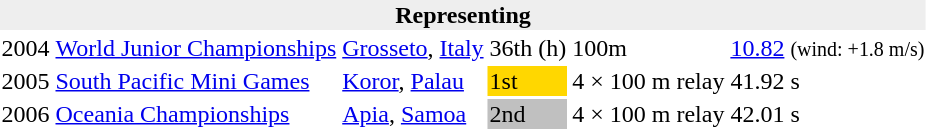<table>
<tr>
<th bgcolor="#eeeeee" colspan="6">Representing </th>
</tr>
<tr>
<td>2004</td>
<td><a href='#'>World Junior Championships</a></td>
<td><a href='#'>Grosseto</a>, <a href='#'>Italy</a></td>
<td>36th (h)</td>
<td>100m</td>
<td><a href='#'>10.82</a> <small>(wind: +1.8 m/s)</small></td>
</tr>
<tr>
<td>2005</td>
<td><a href='#'>South Pacific Mini Games</a></td>
<td><a href='#'>Koror</a>, <a href='#'>Palau</a></td>
<td bgcolor=gold>1st</td>
<td>4 × 100 m relay</td>
<td>41.92 s</td>
</tr>
<tr>
<td>2006</td>
<td><a href='#'>Oceania Championships</a></td>
<td><a href='#'>Apia</a>, <a href='#'>Samoa</a></td>
<td bgcolor=silver>2nd</td>
<td>4 × 100 m relay</td>
<td>42.01 s</td>
</tr>
</table>
